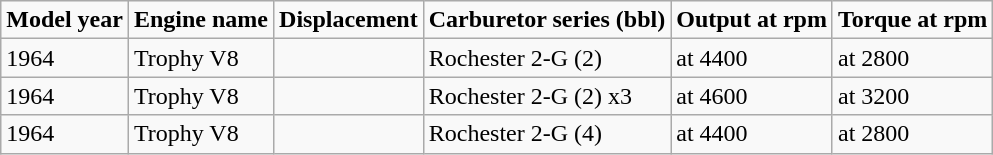<table class="wikitable">
<tr>
<td><strong>Model year</strong></td>
<td><strong>Engine name</strong></td>
<td><strong>Displacement</strong></td>
<td><strong>Carburetor series (bbl)</strong></td>
<td><strong>Output at rpm</strong></td>
<td><strong>Torque at rpm</strong></td>
</tr>
<tr>
<td>1964</td>
<td>Trophy V8</td>
<td></td>
<td>Rochester 2-G (2)</td>
<td> at 4400</td>
<td> at 2800</td>
</tr>
<tr>
<td>1964</td>
<td>Trophy V8</td>
<td></td>
<td>Rochester 2-G (2) x3</td>
<td> at 4600</td>
<td> at 3200</td>
</tr>
<tr>
<td>1964</td>
<td>Trophy V8</td>
<td></td>
<td>Rochester 2-G (4)</td>
<td> at 4400</td>
<td> at 2800</td>
</tr>
</table>
